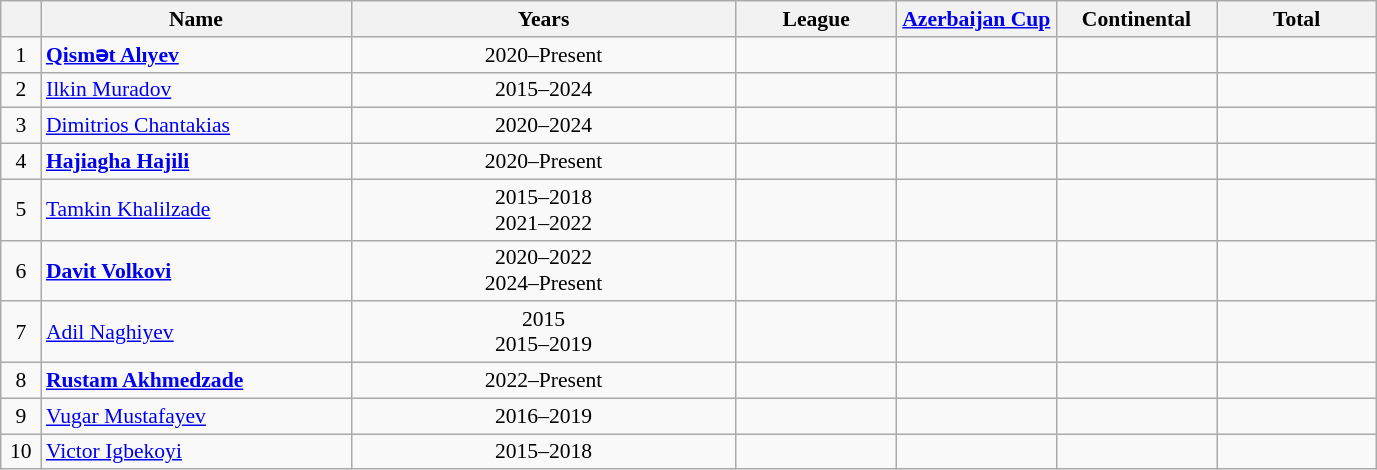<table class="wikitable sortable"  style="text-align:center; font-size:90%; ">
<tr>
<th width=20px></th>
<th width=200px>Name</th>
<th width=250px>Years</th>
<th width=100px>League</th>
<th width=100px><a href='#'>Azerbaijan Cup</a></th>
<th width=100px>Continental</th>
<th width=100px>Total</th>
</tr>
<tr>
<td>1</td>
<td align="left"> <strong><a href='#'>Qismət Alıyev</a></strong></td>
<td>2020–Present</td>
<td></td>
<td></td>
<td></td>
<td></td>
</tr>
<tr>
<td>2</td>
<td align="left"> <a href='#'>Ilkin Muradov</a></td>
<td>2015–2024</td>
<td></td>
<td></td>
<td></td>
<td></td>
</tr>
<tr>
<td>3</td>
<td align="left"> <a href='#'>Dimitrios Chantakias</a></td>
<td>2020–2024</td>
<td></td>
<td></td>
<td></td>
<td></td>
</tr>
<tr>
<td>4</td>
<td align="left"> <strong><a href='#'>Hajiagha Hajili</a></strong></td>
<td>2020–Present</td>
<td></td>
<td></td>
<td></td>
<td></td>
</tr>
<tr>
<td>5</td>
<td align="left"> <a href='#'>Tamkin Khalilzade</a></td>
<td>2015–2018 <br> 2021–2022</td>
<td></td>
<td></td>
<td></td>
<td></td>
</tr>
<tr>
<td>6</td>
<td align="left"> <strong><a href='#'>Davit Volkovi</a></strong></td>
<td>2020–2022 <br> 2024–Present</td>
<td></td>
<td></td>
<td></td>
<td></td>
</tr>
<tr>
<td>7</td>
<td align="left"> <a href='#'>Adil Naghiyev</a></td>
<td>2015 <br> 2015–2019</td>
<td></td>
<td></td>
<td></td>
<td></td>
</tr>
<tr>
<td>8</td>
<td align="left"> <strong><a href='#'>Rustam Akhmedzade</a></strong></td>
<td>2022–Present</td>
<td></td>
<td></td>
<td></td>
<td></td>
</tr>
<tr>
<td>9</td>
<td align="left"> <a href='#'>Vugar Mustafayev</a></td>
<td>2016–2019</td>
<td></td>
<td></td>
<td></td>
<td></td>
</tr>
<tr>
<td>10</td>
<td align="left"> <a href='#'>Victor Igbekoyi</a></td>
<td>2015–2018</td>
<td></td>
<td></td>
<td></td>
<td></td>
</tr>
</table>
